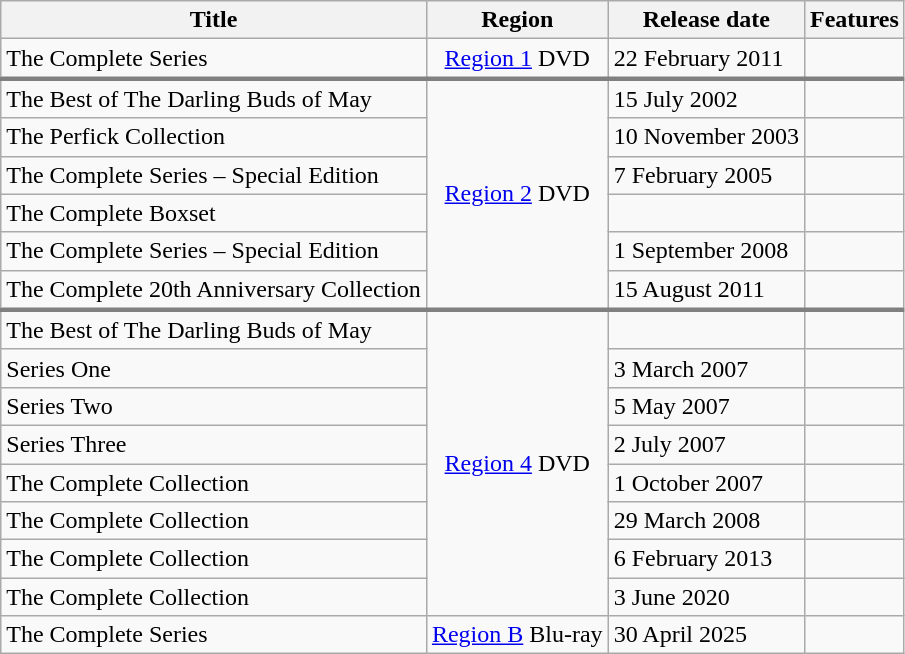<table class="wikitable">
<tr>
<th>Title</th>
<th>Region</th>
<th>Release date</th>
<th>Features</th>
</tr>
<tr>
<td>The Complete Series</td>
<td align="center"><a href='#'>Region 1</a> DVD</td>
<td>22 February 2011</td>
<td><br></td>
</tr>
<tr style="border-top:3px solid grey;">
<td>The Best of The Darling Buds of May</td>
<td align="center" rowspan=6"><a href='#'>Region 2</a> DVD</td>
<td>15 July 2002</td>
<td><br></td>
</tr>
<tr>
<td>The Perfick Collection</td>
<td>10 November 2003</td>
<td><br></td>
</tr>
<tr>
<td>The Complete Series – Special Edition</td>
<td>7 February 2005</td>
<td><br></td>
</tr>
<tr>
<td>The Complete Boxset</td>
<td></td>
<td><br></td>
</tr>
<tr>
<td>The Complete Series – Special Edition </td>
<td>1 September 2008</td>
<td><br></td>
</tr>
<tr>
<td>The Complete 20th Anniversary Collection</td>
<td>15 August 2011</td>
<td><br></td>
</tr>
<tr style="border-top:3px solid grey;">
<td>The Best of The Darling Buds of May</td>
<td align="center" rowspan="8"><a href='#'>Region 4</a> DVD</td>
<td></td>
<td><br></td>
</tr>
<tr>
<td>Series One</td>
<td>3 March 2007</td>
<td><br></td>
</tr>
<tr>
<td>Series Two</td>
<td>5 May 2007</td>
<td><br></td>
</tr>
<tr>
<td>Series Three</td>
<td>2 July 2007</td>
<td><br></td>
</tr>
<tr>
<td>The Complete Collection</td>
<td>1 October 2007</td>
<td><br></td>
</tr>
<tr>
<td>The Complete Collection </td>
<td>29 March 2008</td>
<td><br></td>
</tr>
<tr>
<td>The Complete Collection</td>
<td>6 February 2013</td>
<td><br></td>
</tr>
<tr>
<td>The Complete Collection</td>
<td>3 June 2020</td>
<td><br></td>
</tr>
<tr>
<td>The Complete Series</td>
<td align="center"><a href='#'>Region B</a> Blu-ray </td>
<td>30 April 2025</td>
<td><br></td>
</tr>
</table>
